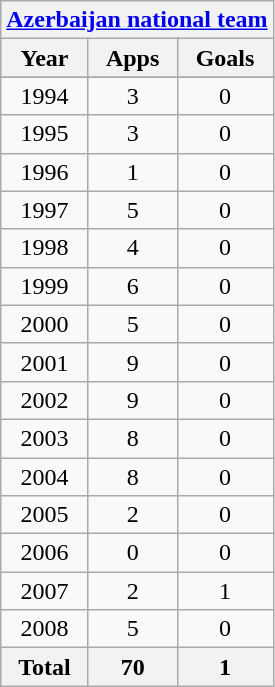<table class="wikitable" style="text-align:center">
<tr>
<th colspan=3><a href='#'>Azerbaijan national team</a></th>
</tr>
<tr>
<th>Year</th>
<th>Apps</th>
<th>Goals</th>
</tr>
<tr>
</tr>
<tr>
<td>1994</td>
<td>3</td>
<td>0</td>
</tr>
<tr>
<td>1995</td>
<td>3</td>
<td>0</td>
</tr>
<tr>
<td>1996</td>
<td>1</td>
<td>0</td>
</tr>
<tr>
<td>1997</td>
<td>5</td>
<td>0</td>
</tr>
<tr>
<td>1998</td>
<td>4</td>
<td>0</td>
</tr>
<tr>
<td>1999</td>
<td>6</td>
<td>0</td>
</tr>
<tr>
<td>2000</td>
<td>5</td>
<td>0</td>
</tr>
<tr>
<td>2001</td>
<td>9</td>
<td>0</td>
</tr>
<tr>
<td>2002</td>
<td>9</td>
<td>0</td>
</tr>
<tr>
<td>2003</td>
<td>8</td>
<td>0</td>
</tr>
<tr>
<td>2004</td>
<td>8</td>
<td>0</td>
</tr>
<tr>
<td>2005</td>
<td>2</td>
<td>0</td>
</tr>
<tr>
<td>2006</td>
<td>0</td>
<td>0</td>
</tr>
<tr>
<td>2007</td>
<td>2</td>
<td>1</td>
</tr>
<tr>
<td>2008</td>
<td>5</td>
<td>0</td>
</tr>
<tr>
<th>Total</th>
<th>70</th>
<th>1</th>
</tr>
</table>
